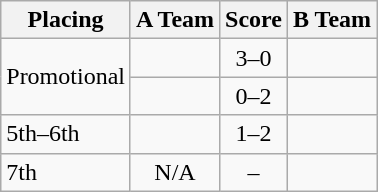<table class=wikitable style="border:1px solid #AAAAAA;">
<tr>
<th>Placing</th>
<th>A Team</th>
<th>Score</th>
<th>B Team</th>
</tr>
<tr>
<td rowspan=2>Promotional</td>
<td><strong></strong></td>
<td align="center">3–0</td>
<td></td>
</tr>
<tr>
<td></td>
<td align="center">0–2</td>
<td><strong></strong></td>
</tr>
<tr>
<td>5th–6th</td>
<td></td>
<td align="center">1–2</td>
<td></td>
</tr>
<tr>
<td>7th</td>
<td align="center">N/A</td>
<td align="center">–</td>
<td></td>
</tr>
</table>
